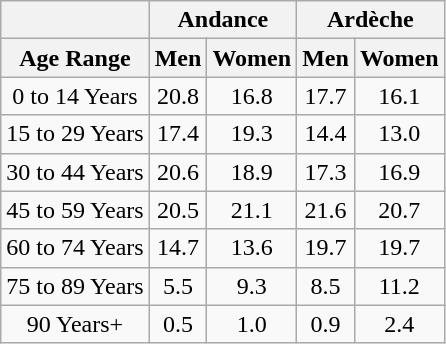<table class="wikitable" style="text-align:center;">
<tr>
<th></th>
<th colspan=2><strong>Andance</strong></th>
<th colspan=2><strong>Ardèche</strong></th>
</tr>
<tr>
<th><strong>Age Range</strong></th>
<th><strong>Men</strong></th>
<th><strong>Women</strong></th>
<th><strong>Men</strong></th>
<th><strong>Women</strong></th>
</tr>
<tr>
<td>0 to 14 Years</td>
<td>20.8</td>
<td>16.8</td>
<td>17.7</td>
<td>16.1</td>
</tr>
<tr>
<td>15 to 29 Years</td>
<td>17.4</td>
<td>19.3</td>
<td>14.4</td>
<td>13.0</td>
</tr>
<tr>
<td>30 to 44 Years</td>
<td>20.6</td>
<td>18.9</td>
<td>17.3</td>
<td>16.9</td>
</tr>
<tr>
<td>45 to 59 Years</td>
<td>20.5</td>
<td>21.1</td>
<td>21.6</td>
<td>20.7</td>
</tr>
<tr>
<td>60 to 74 Years</td>
<td>14.7</td>
<td>13.6</td>
<td>19.7</td>
<td>19.7</td>
</tr>
<tr>
<td>75 to 89 Years</td>
<td>5.5</td>
<td>9.3</td>
<td>8.5</td>
<td>11.2</td>
</tr>
<tr>
<td>90 Years+</td>
<td>0.5</td>
<td>1.0</td>
<td>0.9</td>
<td>2.4</td>
</tr>
</table>
